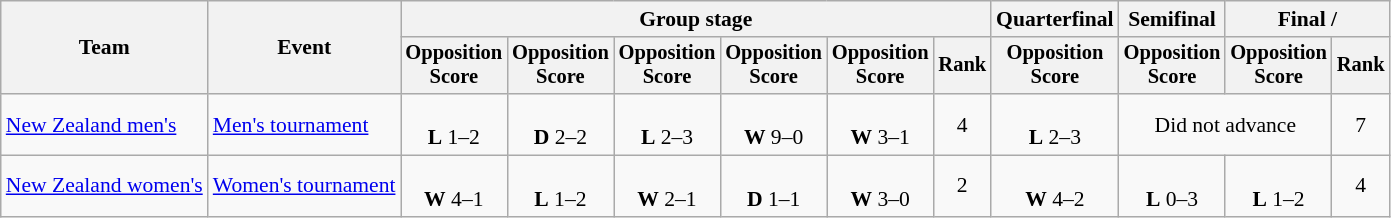<table class="wikitable" style="font-size:90%">
<tr>
<th rowspan=2>Team</th>
<th rowspan=2>Event</th>
<th colspan=6>Group stage</th>
<th>Quarterfinal</th>
<th>Semifinal</th>
<th colspan=2>Final / </th>
</tr>
<tr style="font-size:95%">
<th>Opposition<br>Score</th>
<th>Opposition<br>Score</th>
<th>Opposition<br>Score</th>
<th>Opposition<br>Score</th>
<th>Opposition<br>Score</th>
<th>Rank</th>
<th>Opposition<br>Score</th>
<th>Opposition<br>Score</th>
<th>Opposition<br>Score</th>
<th>Rank</th>
</tr>
<tr align=center>
<td align=left><a href='#'>New Zealand men's</a></td>
<td align=left><a href='#'>Men's tournament</a></td>
<td><br><strong>L</strong> 1–2</td>
<td><br><strong>D</strong> 2–2</td>
<td><br><strong>L</strong> 2–3</td>
<td><br><strong>W</strong> 9–0</td>
<td><br><strong>W</strong> 3–1</td>
<td>4</td>
<td><br><strong>L</strong> 2–3</td>
<td colspan=2>Did not advance</td>
<td>7</td>
</tr>
<tr align=center>
<td align=left><a href='#'>New Zealand women's</a></td>
<td align=left><a href='#'>Women's tournament</a></td>
<td><br><strong>W</strong> 4–1</td>
<td><br><strong>L</strong> 1–2</td>
<td><br><strong>W</strong> 2–1</td>
<td><br><strong>D</strong> 1–1</td>
<td><br><strong>W</strong> 3–0</td>
<td>2</td>
<td><br><strong>W</strong> 4–2</td>
<td><br><strong>L</strong> 0–3</td>
<td><br><strong>L</strong> 1–2</td>
<td>4</td>
</tr>
</table>
